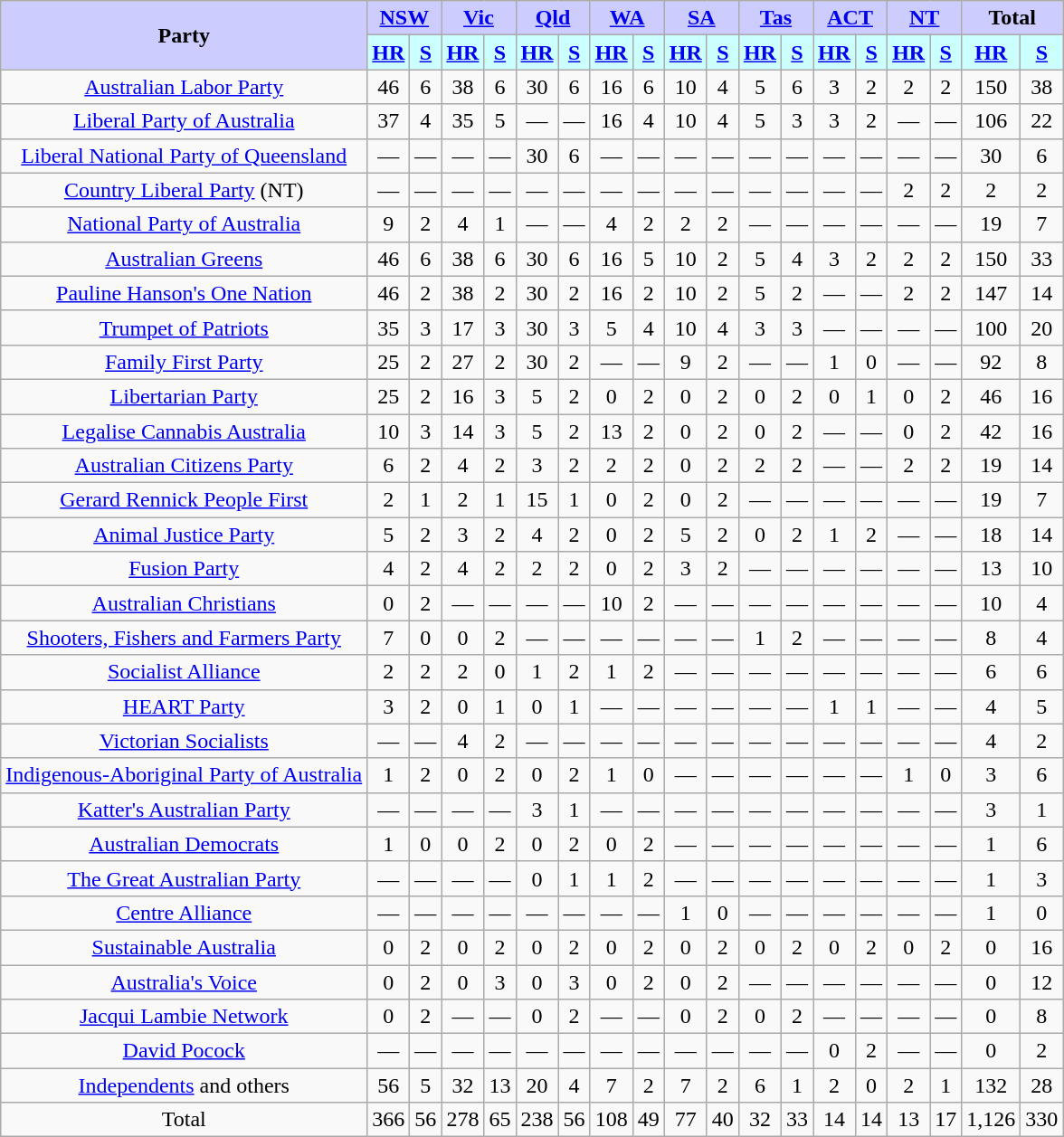<table class="wikitable" style="text-align:center">
<tr>
<th rowspan="2" style="background:#ccf;">Party</th>
<th colspan="2" style="background:#ccf;"><a href='#'>NSW</a></th>
<th colspan="2" style="background:#ccf;"><a href='#'>Vic</a></th>
<th colspan="2" style="background:#ccf;"><a href='#'>Qld</a></th>
<th colspan="2" style="background:#ccf;"><a href='#'>WA</a></th>
<th colspan="2" style="background:#ccf;"><a href='#'>SA</a></th>
<th colspan="2" style="background:#ccf;"><a href='#'>Tas</a></th>
<th colspan="2" style="background:#ccf;"><a href='#'>ACT</a></th>
<th colspan="2" style="background:#ccf;"><a href='#'>NT</a></th>
<th colspan="2" style="background:#ccf;">Total</th>
</tr>
<tr>
<th style="background:#cff;"><a href='#'>HR</a></th>
<th style="background:#cff;"><a href='#'>S</a></th>
<th style="background:#cff;"><a href='#'>HR</a></th>
<th style="background:#cff;"><a href='#'>S</a></th>
<th style="background:#cff;"><a href='#'>HR</a></th>
<th style="background:#cff;"><a href='#'>S</a></th>
<th style="background:#cff;"><a href='#'>HR</a></th>
<th style="background:#cff;"><a href='#'>S</a></th>
<th style="background:#cff;"><a href='#'>HR</a></th>
<th style="background:#cff;"><a href='#'>S</a></th>
<th style="background:#cff;"><a href='#'>HR</a></th>
<th style="background:#cff;"><a href='#'>S</a></th>
<th style="background:#cff;"><a href='#'>HR</a></th>
<th style="background:#cff;"><a href='#'>S</a></th>
<th style="background:#cff;"><a href='#'>HR</a></th>
<th style="background:#cff;"><a href='#'>S</a></th>
<th style="background:#cff;"><a href='#'>HR</a></th>
<th style="background:#cff;"><a href='#'>S</a></th>
</tr>
<tr>
<td style="font-size:100%;"><a href='#'>Australian Labor Party</a></td>
<td>46</td>
<td>6</td>
<td>38</td>
<td>6</td>
<td>30</td>
<td>6</td>
<td>16</td>
<td>6</td>
<td>10</td>
<td>4</td>
<td>5</td>
<td>6</td>
<td>3</td>
<td>2</td>
<td>2</td>
<td>2</td>
<td>150</td>
<td>38</td>
</tr>
<tr>
<td style="font-size:100%;"><a href='#'>Liberal Party of Australia</a></td>
<td>37</td>
<td>4</td>
<td>35</td>
<td>5</td>
<td>—</td>
<td>—</td>
<td>16</td>
<td>4</td>
<td>10</td>
<td>4</td>
<td>5</td>
<td>3</td>
<td>3</td>
<td>2</td>
<td>—</td>
<td>—</td>
<td>106</td>
<td>22</td>
</tr>
<tr>
<td style="font-size:100%;"><a href='#'>Liberal National Party of Queensland</a></td>
<td>—</td>
<td>—</td>
<td>—</td>
<td>—</td>
<td>30</td>
<td>6</td>
<td>—</td>
<td>—</td>
<td>—</td>
<td>—</td>
<td>—</td>
<td>—</td>
<td>—</td>
<td>—</td>
<td>—</td>
<td>—</td>
<td>30</td>
<td>6</td>
</tr>
<tr>
<td style="font-size:100%;"><a href='#'>Country Liberal Party</a> (NT)</td>
<td>—</td>
<td>—</td>
<td>—</td>
<td>—</td>
<td>—</td>
<td>—</td>
<td>—</td>
<td>—</td>
<td>—</td>
<td>—</td>
<td>—</td>
<td>—</td>
<td>—</td>
<td>—</td>
<td>2</td>
<td>2</td>
<td>2</td>
<td>2</td>
</tr>
<tr>
<td style="font-size:100%;"><a href='#'>National Party of Australia</a></td>
<td>9</td>
<td>2</td>
<td>4</td>
<td>1</td>
<td>—</td>
<td>—</td>
<td>4</td>
<td>2</td>
<td>2</td>
<td>2</td>
<td>—</td>
<td>—</td>
<td>—</td>
<td>—</td>
<td>—</td>
<td>—</td>
<td>19</td>
<td>7</td>
</tr>
<tr>
<td style="font-size:100%;"><a href='#'>Australian Greens</a></td>
<td>46</td>
<td>6</td>
<td>38</td>
<td>6</td>
<td>30</td>
<td>6</td>
<td>16</td>
<td>5</td>
<td>10</td>
<td>2</td>
<td>5</td>
<td>4</td>
<td>3</td>
<td>2</td>
<td>2</td>
<td>2</td>
<td>150</td>
<td>33</td>
</tr>
<tr>
<td style="font-size:100%;"><a href='#'>Pauline Hanson's One Nation</a></td>
<td>46</td>
<td>2</td>
<td>38</td>
<td>2</td>
<td>30</td>
<td>2</td>
<td>16</td>
<td>2</td>
<td>10</td>
<td>2</td>
<td>5</td>
<td>2</td>
<td>—</td>
<td>—</td>
<td>2</td>
<td>2</td>
<td>147</td>
<td>14</td>
</tr>
<tr>
<td style="font-size:100%;"><a href='#'>Trumpet of Patriots</a></td>
<td>35</td>
<td>3</td>
<td>17</td>
<td>3</td>
<td>30</td>
<td>3</td>
<td>5</td>
<td>4</td>
<td>10</td>
<td>4</td>
<td>3</td>
<td>3</td>
<td>—</td>
<td>—</td>
<td>—</td>
<td>—</td>
<td>100</td>
<td>20</td>
</tr>
<tr>
<td style="font-size:100%;"><a href='#'>Family First Party</a></td>
<td>25</td>
<td>2</td>
<td>27</td>
<td>2</td>
<td>30</td>
<td>2</td>
<td>—</td>
<td>—</td>
<td>9</td>
<td>2</td>
<td>—</td>
<td>—</td>
<td>1</td>
<td>0</td>
<td>—</td>
<td>—</td>
<td>92</td>
<td>8</td>
</tr>
<tr>
<td style="font-size:100%;"><a href='#'>Libertarian Party</a></td>
<td>25</td>
<td>2</td>
<td>16</td>
<td>3</td>
<td>5</td>
<td>2</td>
<td>0</td>
<td>2</td>
<td>0</td>
<td>2</td>
<td>0</td>
<td>2</td>
<td>0</td>
<td>1</td>
<td>0</td>
<td>2</td>
<td>46</td>
<td>16</td>
</tr>
<tr>
<td style="font-size:100%;"><a href='#'>Legalise Cannabis Australia</a></td>
<td>10</td>
<td>3</td>
<td>14</td>
<td>3</td>
<td>5</td>
<td>2</td>
<td>13</td>
<td>2</td>
<td>0</td>
<td>2</td>
<td>0</td>
<td>2</td>
<td>—</td>
<td>—</td>
<td>0</td>
<td>2</td>
<td>42</td>
<td>16</td>
</tr>
<tr>
<td><a href='#'>Australian Citizens Party</a></td>
<td>6</td>
<td>2</td>
<td>4</td>
<td>2</td>
<td>3</td>
<td>2</td>
<td>2</td>
<td>2</td>
<td>0</td>
<td>2</td>
<td>2</td>
<td>2</td>
<td>—</td>
<td>—</td>
<td>2</td>
<td>2</td>
<td>19</td>
<td>14</td>
</tr>
<tr>
<td style="font-size:100%;"><a href='#'>Gerard Rennick People First</a></td>
<td>2</td>
<td>1</td>
<td>2</td>
<td>1</td>
<td>15</td>
<td>1</td>
<td>0</td>
<td>2</td>
<td>0</td>
<td>2</td>
<td>—</td>
<td>—</td>
<td>—</td>
<td>—</td>
<td>—</td>
<td>—</td>
<td>19</td>
<td>7</td>
</tr>
<tr>
<td style="font-size:100%;"><a href='#'>Animal Justice Party</a></td>
<td>5</td>
<td>2</td>
<td>3</td>
<td>2</td>
<td>4</td>
<td>2</td>
<td>0</td>
<td>2</td>
<td>5</td>
<td>2</td>
<td>0</td>
<td>2</td>
<td>1</td>
<td>2</td>
<td>—</td>
<td>—</td>
<td>18</td>
<td>14</td>
</tr>
<tr>
<td style="font-size:100%;"><a href='#'>Fusion Party</a></td>
<td>4</td>
<td>2</td>
<td>4</td>
<td>2</td>
<td>2</td>
<td>2</td>
<td>0</td>
<td>2</td>
<td>3</td>
<td>2</td>
<td>—</td>
<td>—</td>
<td>—</td>
<td>—</td>
<td>—</td>
<td>—</td>
<td>13</td>
<td>10</td>
</tr>
<tr>
<td style="font-size:100%;"><a href='#'>Australian Christians</a></td>
<td>0</td>
<td>2</td>
<td>—</td>
<td>—</td>
<td>—</td>
<td>—</td>
<td>10</td>
<td>2</td>
<td>—</td>
<td>—</td>
<td>—</td>
<td>—</td>
<td>—</td>
<td>—</td>
<td>—</td>
<td>—</td>
<td>10</td>
<td>4</td>
</tr>
<tr>
<td style="font-size:100%;"><a href='#'>Shooters, Fishers and Farmers Party</a></td>
<td>7</td>
<td>0</td>
<td>0</td>
<td>2</td>
<td>—</td>
<td>—</td>
<td>—</td>
<td>—</td>
<td>—</td>
<td>—</td>
<td>1</td>
<td>2</td>
<td>—</td>
<td>—</td>
<td>—</td>
<td>—</td>
<td>8</td>
<td>4</td>
</tr>
<tr>
<td style="font-size:100%;"><a href='#'>Socialist Alliance</a></td>
<td>2</td>
<td>2</td>
<td>2</td>
<td>0</td>
<td>1</td>
<td>2</td>
<td>1</td>
<td>2</td>
<td>—</td>
<td>—</td>
<td>—</td>
<td>—</td>
<td>—</td>
<td>—</td>
<td>—</td>
<td>—</td>
<td>6</td>
<td>6</td>
</tr>
<tr>
<td><a href='#'>HEART Party</a></td>
<td>3</td>
<td>2</td>
<td>0</td>
<td>1</td>
<td>0</td>
<td>1</td>
<td>—</td>
<td>—</td>
<td>—</td>
<td>—</td>
<td>—</td>
<td>—</td>
<td>1</td>
<td>1</td>
<td>—</td>
<td>—</td>
<td>4</td>
<td>5</td>
</tr>
<tr>
<td style="font-size:100%;"><a href='#'>Victorian Socialists</a></td>
<td>—</td>
<td>—</td>
<td>4</td>
<td>2</td>
<td>—</td>
<td>—</td>
<td>—</td>
<td>—</td>
<td>—</td>
<td>—</td>
<td>—</td>
<td>—</td>
<td>—</td>
<td>—</td>
<td>—</td>
<td>—</td>
<td>4</td>
<td>2</td>
</tr>
<tr>
<td><a href='#'>Indigenous-Aboriginal Party of Australia</a></td>
<td>1</td>
<td>2</td>
<td>0</td>
<td>2</td>
<td>0</td>
<td>2</td>
<td>1</td>
<td>0</td>
<td>—</td>
<td>—</td>
<td>—</td>
<td>—</td>
<td>—</td>
<td>—</td>
<td>1</td>
<td>0</td>
<td>3</td>
<td>6</td>
</tr>
<tr>
<td style="font-size:100%;"><a href='#'>Katter's Australian Party</a></td>
<td>—</td>
<td>—</td>
<td>—</td>
<td>—</td>
<td>3</td>
<td>1</td>
<td>—</td>
<td>—</td>
<td>—</td>
<td>—</td>
<td>—</td>
<td>—</td>
<td>—</td>
<td>—</td>
<td>—</td>
<td>—</td>
<td>3</td>
<td>1</td>
</tr>
<tr>
<td style="font-size:100%;"><a href='#'>Australian Democrats</a></td>
<td>1</td>
<td>0</td>
<td>0</td>
<td>2</td>
<td>0</td>
<td>2</td>
<td>0</td>
<td>2</td>
<td>—</td>
<td>—</td>
<td>—</td>
<td>—</td>
<td>—</td>
<td>—</td>
<td>—</td>
<td>—</td>
<td>1</td>
<td>6</td>
</tr>
<tr>
<td style="font-size:100%;"><a href='#'>The Great Australian Party</a></td>
<td>—</td>
<td>—</td>
<td>—</td>
<td>—</td>
<td>0</td>
<td>1</td>
<td>1</td>
<td>2</td>
<td>—</td>
<td>—</td>
<td>—</td>
<td>—</td>
<td>—</td>
<td>—</td>
<td>—</td>
<td>—</td>
<td>1</td>
<td>3</td>
</tr>
<tr>
<td style="font-size:100%;"><a href='#'>Centre Alliance</a></td>
<td>—</td>
<td>—</td>
<td>—</td>
<td>—</td>
<td>—</td>
<td>—</td>
<td>—</td>
<td>—</td>
<td>1</td>
<td>0</td>
<td>—</td>
<td>—</td>
<td>—</td>
<td>—</td>
<td>—</td>
<td>—</td>
<td>1</td>
<td>0</td>
</tr>
<tr>
<td style="font-size:100%;"><a href='#'>Sustainable Australia</a></td>
<td>0</td>
<td>2</td>
<td>0</td>
<td>2</td>
<td>0</td>
<td>2</td>
<td>0</td>
<td>2</td>
<td>0</td>
<td>2</td>
<td>0</td>
<td>2</td>
<td>0</td>
<td>2</td>
<td>0</td>
<td>2</td>
<td>0</td>
<td>16</td>
</tr>
<tr>
<td><a href='#'>Australia's Voice</a></td>
<td>0</td>
<td>2</td>
<td>0</td>
<td>3</td>
<td>0</td>
<td>3</td>
<td>0</td>
<td>2</td>
<td>0</td>
<td>2</td>
<td>—</td>
<td>—</td>
<td>—</td>
<td>—</td>
<td>—</td>
<td>—</td>
<td>0</td>
<td>12</td>
</tr>
<tr>
<td style="font-size:100%;"><a href='#'>Jacqui Lambie Network</a></td>
<td>0</td>
<td>2</td>
<td>—</td>
<td>—</td>
<td>0</td>
<td>2</td>
<td>—</td>
<td>—</td>
<td>0</td>
<td>2</td>
<td>0</td>
<td>2</td>
<td>—</td>
<td>—</td>
<td>—</td>
<td>—</td>
<td>0</td>
<td>8</td>
</tr>
<tr>
<td><a href='#'>David Pocock</a></td>
<td>—</td>
<td>—</td>
<td>—</td>
<td>—</td>
<td>—</td>
<td>—</td>
<td>—</td>
<td>—</td>
<td>—</td>
<td>—</td>
<td>—</td>
<td>—</td>
<td>0</td>
<td>2</td>
<td>—</td>
<td>—</td>
<td>0</td>
<td>2</td>
</tr>
<tr>
<td style="font-size:100%;"><a href='#'>Independents</a> and others</td>
<td>56</td>
<td>5</td>
<td>32</td>
<td>13</td>
<td>20</td>
<td>4</td>
<td>7</td>
<td>2</td>
<td>7</td>
<td>2</td>
<td>6</td>
<td>1</td>
<td>2</td>
<td>0</td>
<td>2</td>
<td>1</td>
<td>132</td>
<td>28</td>
</tr>
<tr>
<td style="font-size:100%;">Total</td>
<td>366</td>
<td>56</td>
<td>278</td>
<td>65</td>
<td>238</td>
<td>56</td>
<td>108</td>
<td>49</td>
<td>77</td>
<td>40</td>
<td>32</td>
<td>33</td>
<td>14</td>
<td>14</td>
<td>13</td>
<td>17</td>
<td>1,126</td>
<td>330</td>
</tr>
</table>
